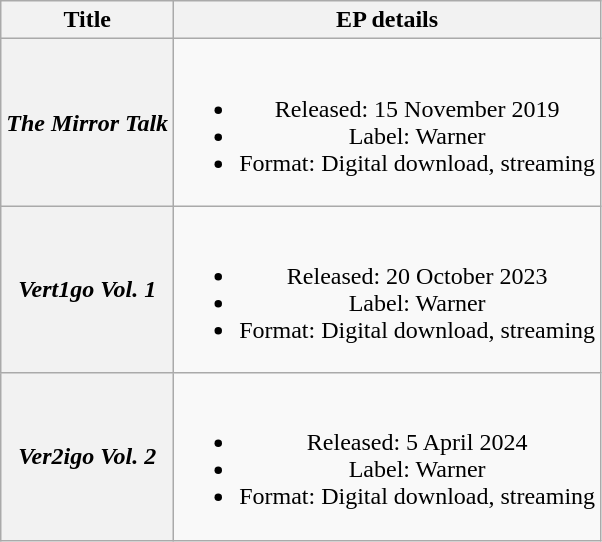<table class="wikitable plainrowheaders" style="text-align:center;">
<tr>
<th scope="col">Title</th>
<th scope="col">EP details</th>
</tr>
<tr>
<th scope="row"><em>The Mirror Talk</em></th>
<td><br><ul><li>Released: 15 November 2019</li><li>Label: Warner</li><li>Format: Digital download, streaming</li></ul></td>
</tr>
<tr>
<th scope="row"><em>Vert1go Vol. 1</em></th>
<td><br><ul><li>Released: 20 October 2023</li><li>Label: Warner</li><li>Format: Digital download, streaming</li></ul></td>
</tr>
<tr>
<th scope="row"><em>Ver2igo Vol. 2</em></th>
<td><br><ul><li>Released: 5 April 2024</li><li>Label: Warner</li><li>Format: Digital download, streaming</li></ul></td>
</tr>
</table>
